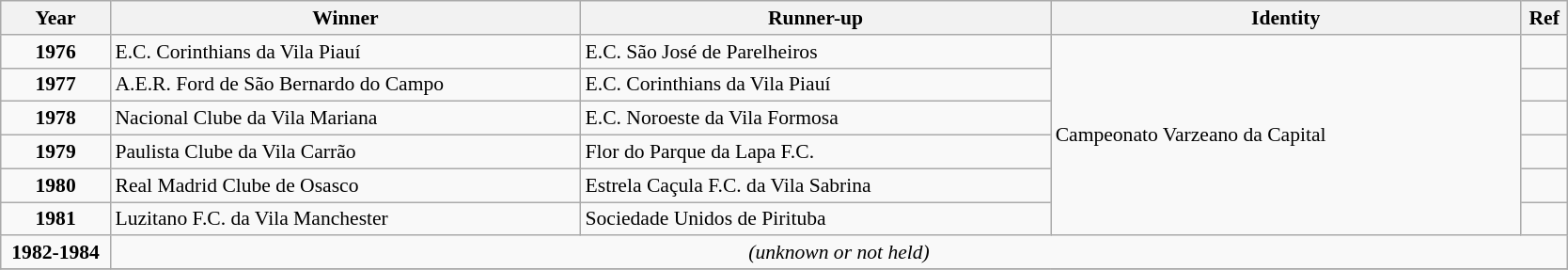<table class="wikitable sortable" style="width:88%; font-size:90%">
<tr>
<th width="7%"><strong>Year</strong></th>
<th width="30%"><strong>Winner</strong></th>
<th width="30%"><strong>Runner-up</strong></th>
<th width="30%"><strong>Identity</strong></th>
<th width="5%"><strong>Ref</strong></th>
</tr>
<tr>
<td align="center"><strong>1976</strong></td>
<td>E.C. Corinthians da Vila Piauí</td>
<td>E.C. São José de Parelheiros</td>
<td rowspan="6">Campeonato Varzeano da Capital</td>
<td></td>
</tr>
<tr>
<td align="center"><strong>1977</strong></td>
<td>A.E.R. Ford de São Bernardo do Campo</td>
<td>E.C. Corinthians da Vila Piauí</td>
<td></td>
</tr>
<tr>
<td align="center"><strong>1978</strong></td>
<td>Nacional Clube da Vila Mariana</td>
<td>E.C. Noroeste da Vila Formosa</td>
<td></td>
</tr>
<tr>
<td align="center"><strong>1979</strong></td>
<td>Paulista Clube da Vila Carrão</td>
<td>Flor do Parque da Lapa F.C.</td>
<td></td>
</tr>
<tr>
<td align="center"><strong>1980</strong></td>
<td>Real Madrid Clube de Osasco</td>
<td>Estrela Caçula F.C. da Vila Sabrina</td>
<td></td>
</tr>
<tr>
<td align="center"><strong>1981</strong></td>
<td>Luzitano F.C. da Vila Manchester</td>
<td>Sociedade Unidos de Pirituba</td>
<td></td>
</tr>
<tr>
<td align="center"><strong>1982-1984</strong></td>
<td colspan="4" align="center"><em>(unknown or not held)</em></td>
</tr>
<tr>
</tr>
</table>
